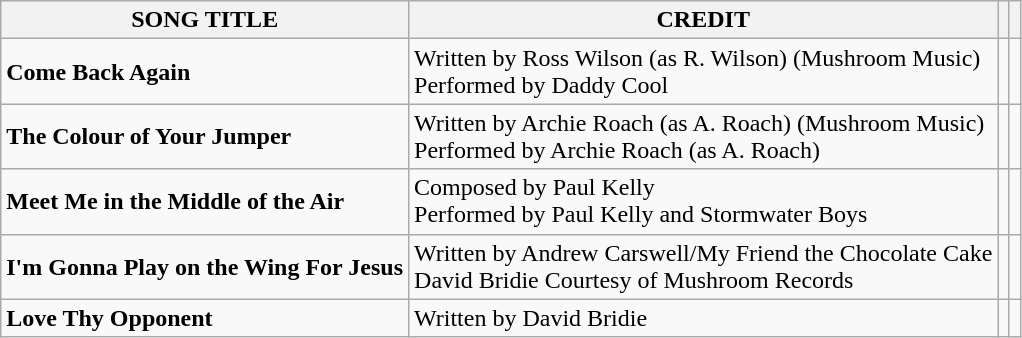<table class="wikitable">
<tr>
<th>SONG TITLE</th>
<th>CREDIT</th>
<th></th>
<th></th>
</tr>
<tr>
<td><strong>Come Back Again</strong></td>
<td>Written by Ross Wilson (as R. Wilson) (Mushroom Music)<br>Performed by Daddy Cool</td>
<td></td>
<td></td>
</tr>
<tr>
<td><strong>The Colour of Your Jumper</strong></td>
<td>Written by Archie Roach (as A. Roach) (Mushroom Music)<br>Performed by Archie Roach (as A. Roach)</td>
<td></td>
<td></td>
</tr>
<tr>
<td><strong>Meet Me in the Middle of the Air</strong></td>
<td>Composed by Paul Kelly<br>Performed by Paul Kelly and Stormwater Boys</td>
<td></td>
<td></td>
</tr>
<tr>
<td><strong>I'm Gonna Play on the Wing For Jesus</strong></td>
<td>Written by Andrew Carswell/My Friend the Chocolate Cake<br>David Bridie Courtesy of Mushroom Records</td>
<td></td>
<td></td>
</tr>
<tr>
<td><strong>Love Thy Opponent</strong></td>
<td>Written by David Bridie</td>
<td></td>
<td></td>
</tr>
</table>
